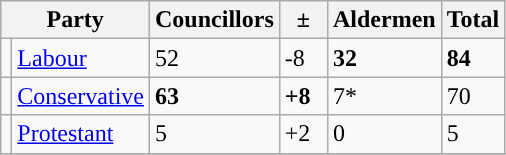<table class="wikitable">
<tr>
<th colspan="2">Party</th>
<th>Councillors</th>
<th>  ±  </th>
<th>Aldermen</th>
<th>Total</th>
</tr>
<tr>
<td style="background-color: "></td>
<td><a href='#'>Labour</a></td>
<td>52</td>
<td>-8</td>
<td><strong>32</strong></td>
<td><strong>84</strong></td>
</tr>
<tr>
<td style="background-color: "></td>
<td><a href='#'>Conservative</a></td>
<td><strong>63</strong></td>
<td><strong>+8</strong></td>
<td>7*</td>
<td>70</td>
</tr>
<tr>
<td style="background-color: "></td>
<td><a href='#'>Protestant</a></td>
<td>5</td>
<td>+2</td>
<td>0</td>
<td>5</td>
</tr>
<tr>
</tr>
</table>
